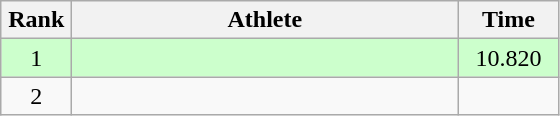<table class=wikitable style="text-align:center">
<tr>
<th width=40>Rank</th>
<th width=250>Athlete</th>
<th width=60>Time</th>
</tr>
<tr bgcolor=ccffcc>
<td>1</td>
<td align=left></td>
<td>10.820</td>
</tr>
<tr>
<td>2</td>
<td align=left></td>
<td></td>
</tr>
</table>
